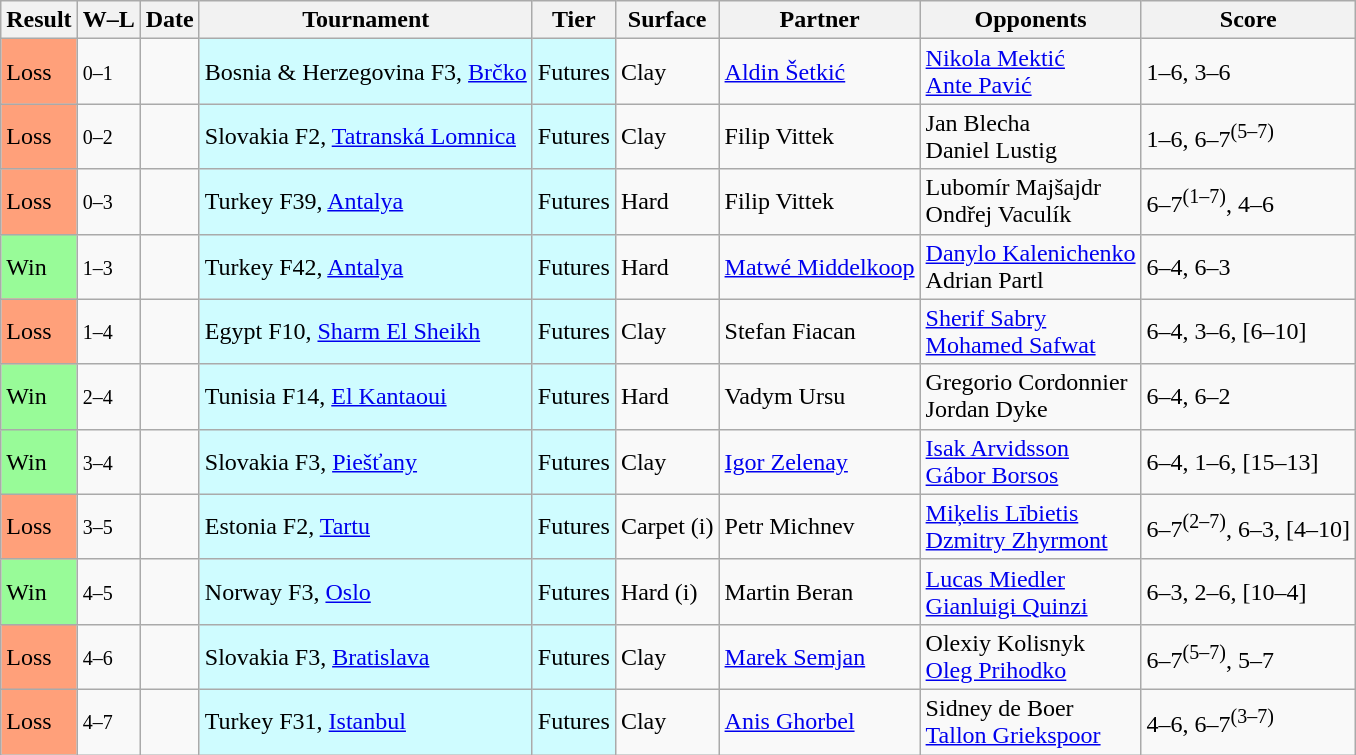<table class="sortable wikitable">
<tr>
<th>Result</th>
<th class="unsortable">W–L</th>
<th>Date</th>
<th>Tournament</th>
<th>Tier</th>
<th>Surface</th>
<th>Partner</th>
<th>Opponents</th>
<th class="unsortable">Score</th>
</tr>
<tr>
<td bgcolor=FFA07A>Loss</td>
<td><small>0–1</small></td>
<td></td>
<td style="background:#cffcff;">Bosnia & Herzegovina F3, <a href='#'>Brčko</a></td>
<td style="background:#cffcff;">Futures</td>
<td>Clay</td>
<td> <a href='#'>Aldin Šetkić</a></td>
<td> <a href='#'>Nikola Mektić</a><br> <a href='#'>Ante Pavić</a></td>
<td>1–6, 3–6</td>
</tr>
<tr>
<td bgcolor=FFA07A>Loss</td>
<td><small>0–2</small></td>
<td></td>
<td style="background:#cffcff;">Slovakia F2, <a href='#'>Tatranská Lomnica</a></td>
<td style="background:#cffcff;">Futures</td>
<td>Clay</td>
<td> Filip Vittek</td>
<td> Jan Blecha<br> Daniel Lustig</td>
<td>1–6, 6–7<sup>(5–7)</sup></td>
</tr>
<tr>
<td bgcolor=FFA07A>Loss</td>
<td><small>0–3</small></td>
<td></td>
<td style="background:#cffcff;">Turkey F39, <a href='#'>Antalya</a></td>
<td style="background:#cffcff;">Futures</td>
<td>Hard</td>
<td> Filip Vittek</td>
<td> Lubomír Majšajdr<br> Ondřej Vaculík</td>
<td>6–7<sup>(1–7)</sup>, 4–6</td>
</tr>
<tr>
<td bgcolor=98FB98>Win</td>
<td><small>1–3</small></td>
<td></td>
<td style="background:#cffcff;">Turkey F42, <a href='#'>Antalya</a></td>
<td style="background:#cffcff;">Futures</td>
<td>Hard</td>
<td> <a href='#'>Matwé Middelkoop</a></td>
<td> <a href='#'>Danylo Kalenichenko</a><br> Adrian Partl</td>
<td>6–4, 6–3</td>
</tr>
<tr>
<td bgcolor=FFA07A>Loss</td>
<td><small>1–4</small></td>
<td></td>
<td style="background:#cffcff;">Egypt F10, <a href='#'>Sharm El Sheikh</a></td>
<td style="background:#cffcff;">Futures</td>
<td>Clay</td>
<td> Stefan Fiacan</td>
<td> <a href='#'>Sherif Sabry</a><br> <a href='#'>Mohamed Safwat</a></td>
<td>6–4, 3–6, [6–10]</td>
</tr>
<tr>
<td bgcolor=98FB98>Win</td>
<td><small>2–4</small></td>
<td></td>
<td style="background:#cffcff;">Tunisia F14, <a href='#'>El Kantaoui</a></td>
<td style="background:#cffcff;">Futures</td>
<td>Hard</td>
<td> Vadym Ursu</td>
<td> Gregorio Cordonnier<br> Jordan Dyke</td>
<td>6–4, 6–2</td>
</tr>
<tr>
<td bgcolor=98FB98>Win</td>
<td><small>3–4</small></td>
<td></td>
<td style="background:#cffcff;">Slovakia F3, <a href='#'>Piešťany</a></td>
<td style="background:#cffcff;">Futures</td>
<td>Clay</td>
<td> <a href='#'>Igor Zelenay</a></td>
<td> <a href='#'>Isak Arvidsson</a><br> <a href='#'>Gábor Borsos</a></td>
<td>6–4, 1–6, [15–13]</td>
</tr>
<tr>
<td bgcolor=FFA07A>Loss</td>
<td><small>3–5</small></td>
<td></td>
<td style="background:#cffcff;">Estonia F2, <a href='#'>Tartu</a></td>
<td style="background:#cffcff;">Futures</td>
<td>Carpet (i)</td>
<td> Petr Michnev</td>
<td> <a href='#'>Miķelis Lībietis</a><br> <a href='#'>Dzmitry Zhyrmont</a></td>
<td>6–7<sup>(2–7)</sup>, 6–3, [4–10]</td>
</tr>
<tr>
<td bgcolor=98fb98>Win</td>
<td><small>4–5</small></td>
<td></td>
<td style="background:#cffcff;">Norway F3, <a href='#'>Oslo</a></td>
<td style="background:#cffcff;">Futures</td>
<td>Hard (i)</td>
<td> Martin Beran</td>
<td> <a href='#'>Lucas Miedler</a><br> <a href='#'>Gianluigi Quinzi</a></td>
<td>6–3, 2–6, [10–4]</td>
</tr>
<tr>
<td bgcolor=ffa07a>Loss</td>
<td><small>4–6</small></td>
<td></td>
<td style="background:#cffcff;">Slovakia F3, <a href='#'>Bratislava</a></td>
<td style="background:#cffcff;">Futures</td>
<td>Clay</td>
<td> <a href='#'>Marek Semjan</a></td>
<td> Olexiy Kolisnyk<br> <a href='#'>Oleg Prihodko</a></td>
<td>6–7<sup>(5–7)</sup>, 5–7</td>
</tr>
<tr>
<td bgcolor=FFA07A>Loss</td>
<td><small>4–7</small></td>
<td></td>
<td style="background:#cffcff;">Turkey F31, <a href='#'>Istanbul</a></td>
<td style="background:#cffcff;">Futures</td>
<td>Clay</td>
<td> <a href='#'>Anis Ghorbel</a></td>
<td> Sidney de Boer<br> <a href='#'>Tallon Griekspoor</a></td>
<td>4–6, 6–7<sup>(3–7)</sup></td>
</tr>
</table>
